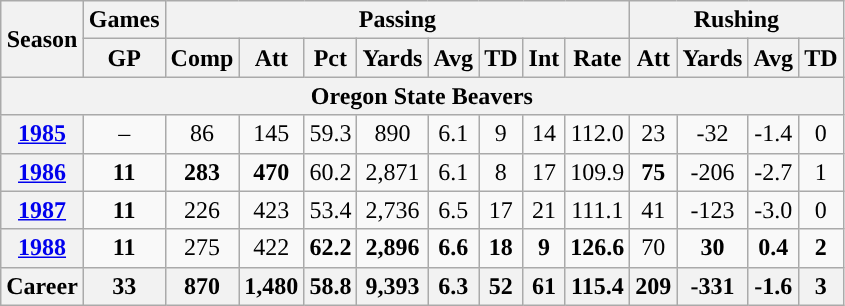<table class="wikitable" style="text-align:center;">
<tr>
<th rowspan="2">Season</th>
<th colspan="1">Games</th>
<th colspan="8">Passing</th>
<th colspan="4">Rushing</th>
</tr>
<tr>
<th>GP</th>
<th>Comp</th>
<th>Att</th>
<th>Pct</th>
<th>Yards</th>
<th>Avg</th>
<th>TD</th>
<th>Int</th>
<th>Rate</th>
<th>Att</th>
<th>Yards</th>
<th>Avg</th>
<th>TD</th>
</tr>
<tr>
<th colspan="15">Oregon State Beavers</th>
</tr>
<tr>
<th><a href='#'>1985</a></th>
<td>–</td>
<td>86</td>
<td>145</td>
<td>59.3</td>
<td>890</td>
<td>6.1</td>
<td>9</td>
<td>14</td>
<td>112.0</td>
<td>23</td>
<td>-32</td>
<td>-1.4</td>
<td>0</td>
</tr>
<tr>
<th><a href='#'>1986</a></th>
<td><strong>11</strong></td>
<td><strong>283</strong></td>
<td><strong>470</strong></td>
<td>60.2</td>
<td>2,871</td>
<td>6.1</td>
<td>8</td>
<td>17</td>
<td>109.9</td>
<td><strong>75</strong></td>
<td>-206</td>
<td>-2.7</td>
<td>1</td>
</tr>
<tr>
<th><a href='#'>1987</a></th>
<td><strong>11</strong></td>
<td>226</td>
<td>423</td>
<td>53.4</td>
<td>2,736</td>
<td>6.5</td>
<td>17</td>
<td>21</td>
<td>111.1</td>
<td>41</td>
<td>-123</td>
<td>-3.0</td>
<td>0</td>
</tr>
<tr>
<th><a href='#'>1988</a></th>
<td><strong>11</strong></td>
<td>275</td>
<td>422</td>
<td><strong>62.2</strong></td>
<td><strong>2,896</strong></td>
<td><strong>6.6</strong></td>
<td><strong>18</strong></td>
<td><strong>9</strong></td>
<td><strong>126.6</strong></td>
<td>70</td>
<td><strong>30</strong></td>
<td><strong>0.4</strong></td>
<td><strong>2</strong></td>
</tr>
<tr>
<th>Career</th>
<th>33</th>
<th>870</th>
<th>1,480</th>
<th>58.8</th>
<th>9,393</th>
<th>6.3</th>
<th>52</th>
<th>61</th>
<th>115.4</th>
<th>209</th>
<th>-331</th>
<th>-1.6</th>
<th>3</th>
</tr>
</table>
